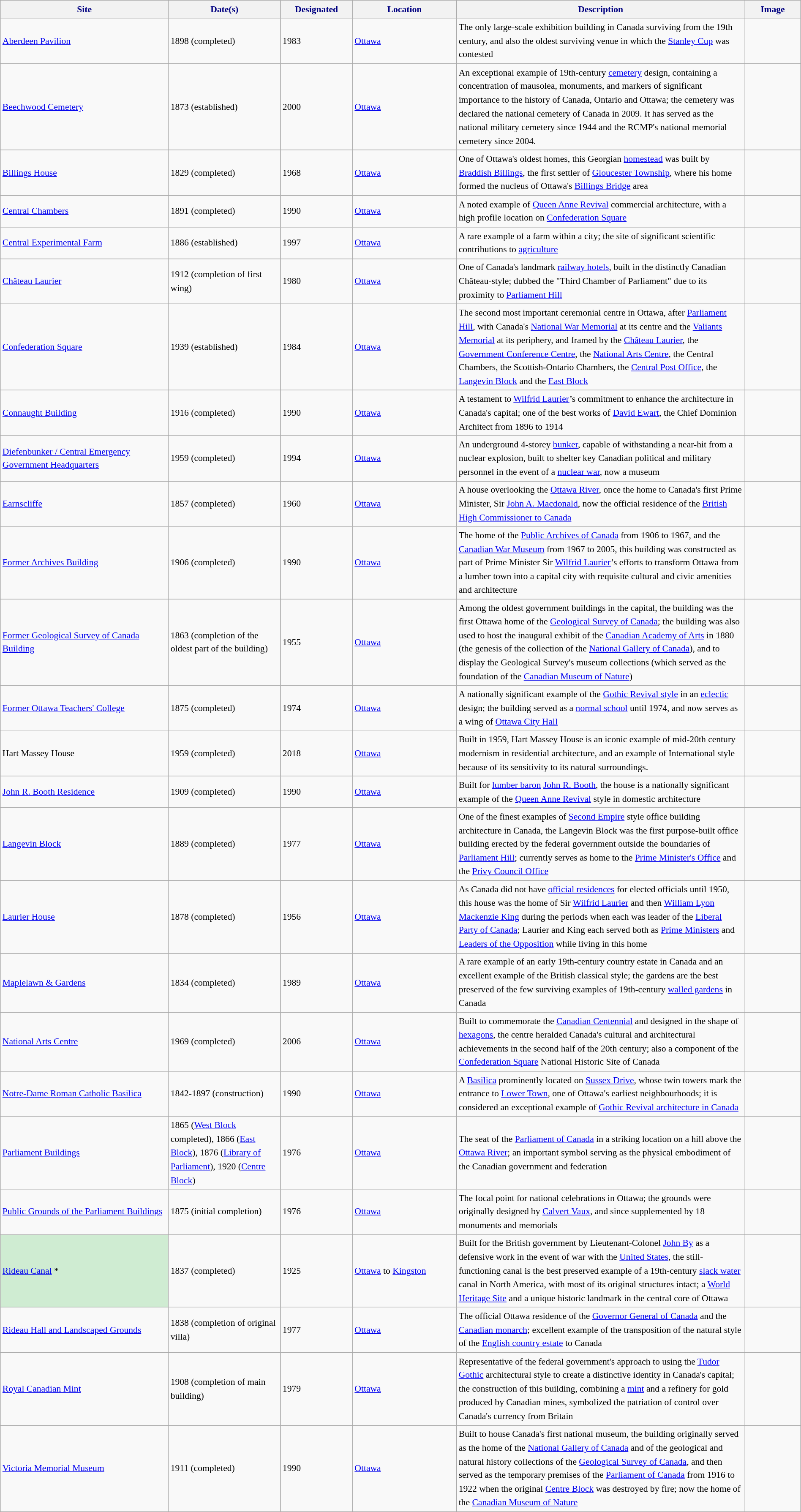<table class="wikitable sortable" style="font-size:90%; width:100%; border:0; text-align:left; line-height:150%;">
<tr>
<th style="background-color:#f2f2f2; color:navy; width:21%;">Site</th>
<th style="background-color:#f2f2f2; color:navy; width:14%;">Date(s)</th>
<th style="background-color:#f2f2f2; color:navy; width:9%;">Designated</th>
<th style="background-color:#f2f2f2; color:navy; width:13%;">Location</th>
<th style="background-color:#f2f2f2; color:navy; width:36%;" class="unsortable">Description</th>
<th style="background-color:#f2f2f2; color:navy; width:7%;" class="unsortable">Image</th>
</tr>
<tr>
<td><a href='#'>Aberdeen Pavilion</a></td>
<td>1898 (completed)</td>
<td>1983</td>
<td><a href='#'>Ottawa</a><br></td>
<td>The only large-scale exhibition building in Canada surviving from the 19th century, and also the oldest surviving venue in which the <a href='#'>Stanley Cup</a> was contested</td>
<td></td>
</tr>
<tr>
<td><a href='#'>Beechwood Cemetery</a></td>
<td>1873 (established)</td>
<td>2000</td>
<td><a href='#'>Ottawa</a><br></td>
<td>An exceptional example of 19th-century <a href='#'>cemetery</a> design, containing a concentration of mausolea, monuments, and markers of significant importance to the history of Canada, Ontario and Ottawa; the cemetery was declared the national cemetery of Canada in 2009. It has served as the national military cemetery since 1944 and the RCMP's national memorial cemetery since 2004.</td>
<td></td>
</tr>
<tr>
<td><a href='#'>Billings House</a></td>
<td>1829 (completed)</td>
<td>1968</td>
<td><a href='#'>Ottawa</a><br></td>
<td>One of Ottawa's oldest homes, this Georgian <a href='#'>homestead</a> was built by <a href='#'>Braddish Billings</a>, the first settler of <a href='#'>Gloucester Township</a>, where his home formed the nucleus of Ottawa's <a href='#'>Billings Bridge</a> area</td>
<td></td>
</tr>
<tr>
<td><a href='#'>Central Chambers</a></td>
<td>1891 (completed)</td>
<td>1990</td>
<td><a href='#'>Ottawa</a><br></td>
<td>A noted example of <a href='#'>Queen Anne Revival</a> commercial architecture, with a high profile location on <a href='#'>Confederation Square</a></td>
<td></td>
</tr>
<tr>
<td><a href='#'>Central Experimental Farm</a></td>
<td>1886 (established)</td>
<td>1997</td>
<td><a href='#'>Ottawa</a><br></td>
<td>A rare example of a farm within a city; the site of significant scientific contributions to <a href='#'>agriculture</a></td>
<td></td>
</tr>
<tr>
<td><a href='#'>Château Laurier</a></td>
<td>1912 (completion of first wing)</td>
<td>1980</td>
<td><a href='#'>Ottawa</a><br></td>
<td>One of Canada's landmark <a href='#'>railway hotels</a>, built in the distinctly Canadian Château-style; dubbed the "Third Chamber of Parliament" due to its proximity to <a href='#'>Parliament Hill</a></td>
<td></td>
</tr>
<tr>
<td><a href='#'>Confederation Square</a></td>
<td>1939 (established)</td>
<td>1984</td>
<td><a href='#'>Ottawa</a><br></td>
<td>The second most important ceremonial centre in Ottawa, after <a href='#'>Parliament Hill</a>, with Canada's <a href='#'>National War Memorial</a> at its centre and the <a href='#'>Valiants Memorial</a> at its periphery, and framed by the <a href='#'>Château Laurier</a>, the <a href='#'>Government Conference Centre</a>, the <a href='#'>National Arts Centre</a>, the Central Chambers, the Scottish-Ontario Chambers, the <a href='#'>Central Post Office</a>, the <a href='#'>Langevin Block</a> and the <a href='#'>East Block</a></td>
<td></td>
</tr>
<tr>
<td><a href='#'>Connaught Building</a></td>
<td>1916 (completed)</td>
<td>1990</td>
<td><a href='#'>Ottawa</a><br></td>
<td>A testament to <a href='#'>Wilfrid Laurier</a>’s commitment to enhance the architecture in Canada's capital; one of the best works of <a href='#'>David Ewart</a>, the Chief Dominion Architect from 1896 to 1914</td>
<td></td>
</tr>
<tr>
<td><a href='#'>Diefenbunker / Central Emergency Government Headquarters</a></td>
<td>1959 (completed)</td>
<td>1994</td>
<td><a href='#'>Ottawa</a><br></td>
<td>An underground 4-storey <a href='#'>bunker</a>, capable of withstanding a near-hit from a nuclear explosion, built to shelter key Canadian political and military personnel in the event of a <a href='#'>nuclear war</a>, now a museum</td>
<td></td>
</tr>
<tr>
<td><a href='#'>Earnscliffe</a></td>
<td>1857 (completed)</td>
<td>1960</td>
<td><a href='#'>Ottawa</a><br></td>
<td>A house overlooking the <a href='#'>Ottawa River</a>, once the home to Canada's first Prime Minister, Sir <a href='#'>John A. Macdonald</a>, now the official residence of the <a href='#'>British High Commissioner to Canada</a></td>
<td></td>
</tr>
<tr>
<td><a href='#'>Former Archives Building</a></td>
<td>1906 (completed)</td>
<td>1990</td>
<td><a href='#'>Ottawa</a><br></td>
<td>The home of the <a href='#'>Public Archives of Canada</a> from 1906 to 1967, and the <a href='#'>Canadian War Museum</a> from 1967 to 2005, this building was constructed as part of Prime Minister Sir <a href='#'>Wilfrid Laurier</a>’s efforts to transform Ottawa from a lumber town into a capital city with requisite cultural and civic amenities and architecture</td>
<td></td>
</tr>
<tr>
<td><a href='#'>Former Geological Survey of Canada Building</a></td>
<td>1863 (completion of the oldest part of the building)</td>
<td>1955</td>
<td><a href='#'>Ottawa</a><br></td>
<td>Among the oldest government buildings in the capital, the building was the first Ottawa home of the <a href='#'>Geological Survey of Canada</a>; the building was also used to host the inaugural exhibit of the <a href='#'>Canadian Academy of Arts</a> in 1880 (the genesis of the collection of the <a href='#'>National Gallery of Canada</a>), and to display the Geological Survey's museum collections (which served as the foundation of the <a href='#'>Canadian Museum of Nature</a>)</td>
<td></td>
</tr>
<tr>
<td><a href='#'>Former Ottawa Teachers' College</a></td>
<td>1875 (completed)</td>
<td>1974</td>
<td><a href='#'>Ottawa</a><br></td>
<td>A nationally significant example of the <a href='#'>Gothic Revival style</a> in an <a href='#'>eclectic</a> design; the building served as a <a href='#'>normal school</a> until 1974, and now serves as a wing of <a href='#'>Ottawa City Hall</a></td>
<td></td>
</tr>
<tr>
<td>Hart Massey House</td>
<td>1959 (completed)</td>
<td>2018</td>
<td><a href='#'>Ottawa</a><br></td>
<td>Built in 1959, Hart Massey House is an iconic example of mid-20th century modernism in residential architecture, and an example of International style because of its sensitivity to its natural surroundings.</td>
<td></td>
</tr>
<tr>
<td><a href='#'>John R. Booth Residence</a></td>
<td>1909 (completed)</td>
<td>1990</td>
<td><a href='#'>Ottawa</a><br></td>
<td>Built for <a href='#'>lumber baron</a> <a href='#'>John R. Booth</a>, the house is a nationally significant example of the <a href='#'>Queen Anne Revival</a> style in domestic architecture</td>
<td></td>
</tr>
<tr>
<td><a href='#'>Langevin Block</a></td>
<td>1889 (completed)</td>
<td>1977</td>
<td><a href='#'>Ottawa</a><br></td>
<td>One of the finest examples of <a href='#'>Second Empire</a> style office building architecture in Canada, the Langevin Block was the first purpose-built office building erected by the federal government outside the boundaries of <a href='#'>Parliament Hill</a>; currently serves as home to the <a href='#'>Prime Minister's Office</a> and the <a href='#'>Privy Council Office</a></td>
<td></td>
</tr>
<tr>
<td><a href='#'>Laurier House</a></td>
<td>1878 (completed)</td>
<td>1956</td>
<td><a href='#'>Ottawa</a><br></td>
<td>As Canada did not have <a href='#'>official residences</a> for elected officials until 1950, this house was the home of Sir <a href='#'>Wilfrid Laurier</a> and then <a href='#'>William Lyon Mackenzie King</a> during the periods when each was leader of the <a href='#'>Liberal Party of Canada</a>; Laurier and King each served both as <a href='#'>Prime Ministers</a> and <a href='#'>Leaders of the Opposition</a> while living in this home</td>
<td></td>
</tr>
<tr>
<td><a href='#'>Maplelawn & Gardens</a></td>
<td>1834 (completed)</td>
<td>1989</td>
<td><a href='#'>Ottawa</a><br></td>
<td>A rare example of an early 19th-century country estate in Canada and an excellent example of the British classical style; the gardens are the best preserved of the few surviving examples of 19th-century <a href='#'>walled gardens</a> in Canada</td>
<td></td>
</tr>
<tr>
<td><a href='#'>National Arts Centre</a></td>
<td>1969 (completed)</td>
<td>2006</td>
<td><a href='#'>Ottawa</a><br></td>
<td>Built to commemorate the <a href='#'>Canadian Centennial</a> and designed in the shape of <a href='#'>hexagons</a>, the centre heralded Canada's cultural and architectural achievements in the second half of the 20th century; also a component of the <a href='#'>Confederation Square</a> National Historic Site of Canada</td>
<td></td>
</tr>
<tr>
<td><a href='#'>Notre-Dame Roman Catholic Basilica</a></td>
<td>1842-1897 (construction)</td>
<td>1990</td>
<td><a href='#'>Ottawa</a><br></td>
<td>A <a href='#'>Basilica</a> prominently located on <a href='#'>Sussex Drive</a>, whose twin towers mark the entrance to <a href='#'>Lower Town</a>, one of Ottawa's earliest neighbourhoods; it is considered an exceptional example of <a href='#'>Gothic Revival architecture in Canada</a></td>
<td></td>
</tr>
<tr>
<td><a href='#'>Parliament Buildings</a></td>
<td>1865 (<a href='#'>West Block</a> completed), 1866 (<a href='#'>East Block</a>), 1876 (<a href='#'>Library of Parliament</a>), 1920 (<a href='#'>Centre Block</a>)</td>
<td>1976</td>
<td><a href='#'>Ottawa</a><br></td>
<td>The seat of the <a href='#'>Parliament of Canada</a> in a striking location on a hill above the <a href='#'>Ottawa River</a>; an important symbol serving as the physical embodiment of the Canadian government and federation</td>
<td></td>
</tr>
<tr>
<td><a href='#'>Public Grounds of the Parliament Buildings</a></td>
<td>1875 (initial completion)</td>
<td>1976</td>
<td><a href='#'>Ottawa</a><br></td>
<td>The focal point for national celebrations in Ottawa; the grounds were originally designed by <a href='#'>Calvert Vaux</a>, and since supplemented by 18 monuments and memorials</td>
<td></td>
</tr>
<tr>
<td bgcolor=#cfecd2 scope=row><a href='#'>Rideau Canal</a> * </td>
<td>1837 (completed)</td>
<td>1925</td>
<td><a href='#'>Ottawa</a> to <a href='#'>Kingston</a><br></td>
<td>Built for the British government by Lieutenant-Colonel <a href='#'>John By</a> as a defensive work in the event of war with the <a href='#'>United States</a>, the still-functioning canal is the best preserved example of a 19th-century <a href='#'>slack water</a> canal in North America, with most of its original structures intact; a <a href='#'>World Heritage Site</a> and a unique historic landmark in the central core of Ottawa</td>
<td></td>
</tr>
<tr>
<td><a href='#'>Rideau Hall and Landscaped Grounds</a></td>
<td>1838 (completion of original villa)</td>
<td>1977</td>
<td><a href='#'>Ottawa</a><br></td>
<td>The official Ottawa residence of the <a href='#'>Governor General of Canada</a> and the <a href='#'>Canadian monarch</a>; excellent example of the transposition of the natural style of the <a href='#'>English country estate</a> to Canada</td>
<td></td>
</tr>
<tr>
<td><a href='#'>Royal Canadian Mint</a></td>
<td>1908 (completion of main building)</td>
<td>1979</td>
<td><a href='#'>Ottawa</a> <br></td>
<td>Representative of the federal government's approach to using the <a href='#'>Tudor Gothic</a> architectural style to create a distinctive identity in Canada's capital; the construction of this building, combining a <a href='#'>mint</a> and a refinery for gold produced by Canadian mines, symbolized the patriation of control over Canada's currency from Britain</td>
<td></td>
</tr>
<tr>
<td><a href='#'>Victoria Memorial Museum</a></td>
<td>1911 (completed)</td>
<td>1990</td>
<td><a href='#'>Ottawa</a> <br></td>
<td>Built to house Canada's first national museum, the building originally served as the home of the <a href='#'>National Gallery of Canada</a> and of the geological and natural history collections of the <a href='#'>Geological Survey of Canada</a>, and then served as the temporary premises of the <a href='#'>Parliament of Canada</a> from 1916 to 1922 when the original <a href='#'>Centre Block</a> was destroyed by fire; now the home of the <a href='#'>Canadian Museum of Nature</a></td>
<td></td>
</tr>
</table>
